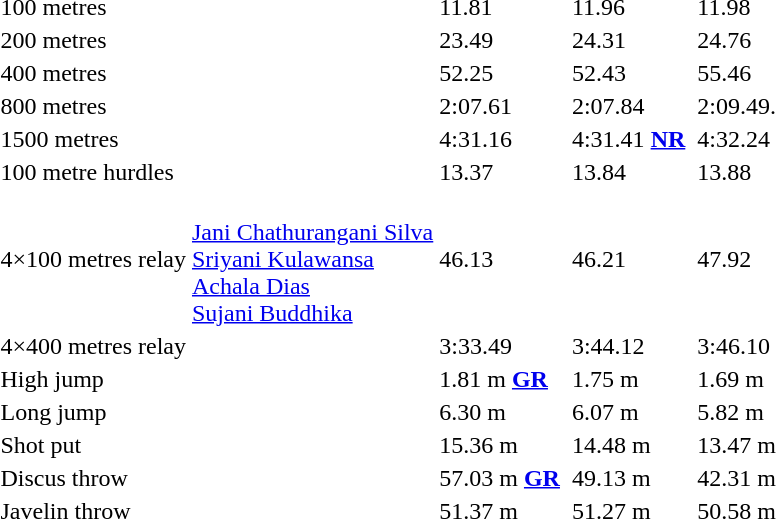<table>
<tr>
<td>100 metres</td>
<td></td>
<td>11.81</td>
<td></td>
<td>11.96</td>
<td></td>
<td>11.98</td>
</tr>
<tr>
<td>200 metres</td>
<td></td>
<td>23.49</td>
<td></td>
<td>24.31</td>
<td></td>
<td>24.76</td>
</tr>
<tr>
<td>400 metres</td>
<td></td>
<td>52.25</td>
<td></td>
<td>52.43</td>
<td></td>
<td>55.46</td>
</tr>
<tr>
<td>800 metres</td>
<td></td>
<td>2:07.61</td>
<td></td>
<td>2:07.84</td>
<td></td>
<td>2:09.49.</td>
</tr>
<tr>
<td>1500 metres</td>
<td></td>
<td>4:31.16</td>
<td></td>
<td>4:31.41 <strong><a href='#'>NR</a></strong></td>
<td></td>
<td>4:32.24</td>
</tr>
<tr>
<td>100 metre hurdles</td>
<td></td>
<td>13.37</td>
<td></td>
<td>13.84</td>
<td></td>
<td>13.88</td>
</tr>
<tr>
<td>4×100 metres relay</td>
<td><br><a href='#'>Jani Chathurangani Silva</a><br><a href='#'>Sriyani Kulawansa</a><br><a href='#'>Achala Dias</a><br><a href='#'>Sujani Buddhika</a></td>
<td>46.13</td>
<td></td>
<td>46.21</td>
<td></td>
<td>47.92</td>
</tr>
<tr>
<td>4×400 metres relay</td>
<td></td>
<td>3:33.49</td>
<td></td>
<td>3:44.12</td>
<td></td>
<td>3:46.10</td>
</tr>
<tr>
<td>High jump</td>
<td></td>
<td>1.81 m <strong><a href='#'>GR</a></strong></td>
<td></td>
<td>1.75 m</td>
<td></td>
<td>1.69 m</td>
</tr>
<tr>
<td>Long jump</td>
<td></td>
<td>6.30 m</td>
<td></td>
<td>6.07 m</td>
<td></td>
<td>5.82 m</td>
</tr>
<tr>
<td>Shot put</td>
<td></td>
<td>15.36 m</td>
<td></td>
<td>14.48 m</td>
<td></td>
<td>13.47 m</td>
</tr>
<tr>
<td>Discus throw</td>
<td></td>
<td>57.03 m <strong><a href='#'>GR</a></strong></td>
<td></td>
<td>49.13 m</td>
<td></td>
<td>42.31 m</td>
</tr>
<tr>
<td>Javelin throw</td>
<td></td>
<td>51.37 m</td>
<td></td>
<td>51.27 m</td>
<td></td>
<td>50.58 m</td>
</tr>
</table>
